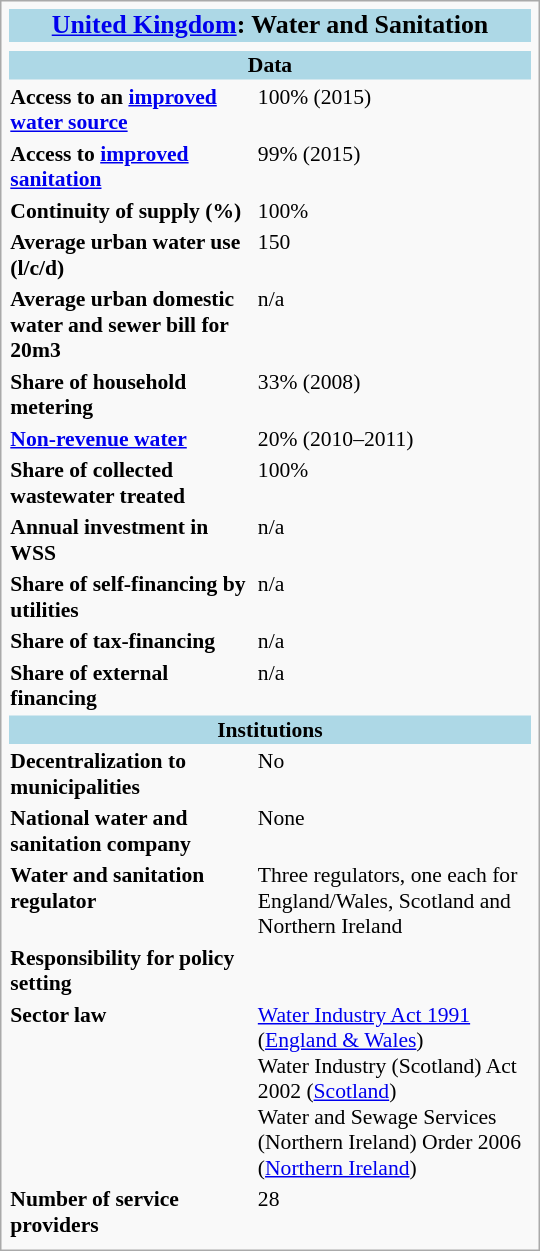<table style="width: 25em; font-size: 90%; text-align: left;" class="infobox">
<tr>
<th align="center" bgcolor="lightblue" colspan="2"><big><a href='#'>United Kingdom</a>: Water and Sanitation</big></th>
</tr>
<tr>
<td colspan="2" style="text-align:center"></td>
</tr>
<tr>
<th align="center" bgcolor="lightblue" colspan="3">Data</th>
</tr>
<tr>
<th align="left" valign="top">Access to an <a href='#'>improved water source</a></th>
<td valign="top">100% (2015)</td>
</tr>
<tr>
<th align="left" valign="top">Access to <a href='#'>improved sanitation</a></th>
<td valign="top">99% (2015)</td>
</tr>
<tr>
<th align="left" valign="top">Continuity of supply (%)</th>
<td valign="top">100%</td>
</tr>
<tr>
<th align="left" valign="top">Average urban water use (l/c/d)</th>
<td valign="top">150</td>
</tr>
<tr>
<th align="left" valign="top">Average urban domestic water and sewer bill for 20m3</th>
<td valign="top">n/a</td>
</tr>
<tr>
<th align="left" valign="top">Share of household metering</th>
<td valign="top">33% (2008) </td>
</tr>
<tr>
<th align="left" valign="top"><a href='#'>Non-revenue water</a></th>
<td valign="top">20% (2010–2011) </td>
</tr>
<tr>
<th align="left" valign="top">Share of collected wastewater treated</th>
<td valign="top">100%</td>
</tr>
<tr>
<th align="left" valign="top">Annual investment in WSS</th>
<td valign="top">n/a</td>
</tr>
<tr>
<th align="left" valign="top">Share of self-financing by utilities</th>
<td valign="top">n/a</td>
</tr>
<tr>
<th align="left" valign="top">Share of tax-financing</th>
<td valign="top">n/a</td>
</tr>
<tr>
<th align="left" valign="top">Share of external financing</th>
<td valign="top">n/a</td>
</tr>
<tr>
<th align="center" bgcolor="lightblue" colspan="3">Institutions</th>
</tr>
<tr>
<th align="left" valign="top">Decentralization to municipalities</th>
<td valign="top">No</td>
</tr>
<tr>
<th align="left" valign="top">National water and sanitation company</th>
<td valign="top">None</td>
</tr>
<tr>
<th align="left" valign="top">Water and sanitation regulator</th>
<td valign="top">Three regulators, one each for England/Wales, Scotland and Northern Ireland</td>
</tr>
<tr>
<th align="left" valign="top">Responsibility for policy setting</th>
<td valign="top"></td>
</tr>
<tr>
<th align="left" valign="top">Sector law</th>
<td valign="top"><a href='#'>Water Industry Act 1991</a> (<a href='#'>England & Wales</a>)<br> Water Industry (Scotland) Act 2002 (<a href='#'>Scotland</a>)<br> Water and Sewage Services (Northern Ireland) Order 2006 (<a href='#'>Northern Ireland</a>)</td>
</tr>
<tr>
<th align="left" valign="top">Number of service providers</th>
<td valign="top">28</td>
</tr>
<tr>
</tr>
</table>
